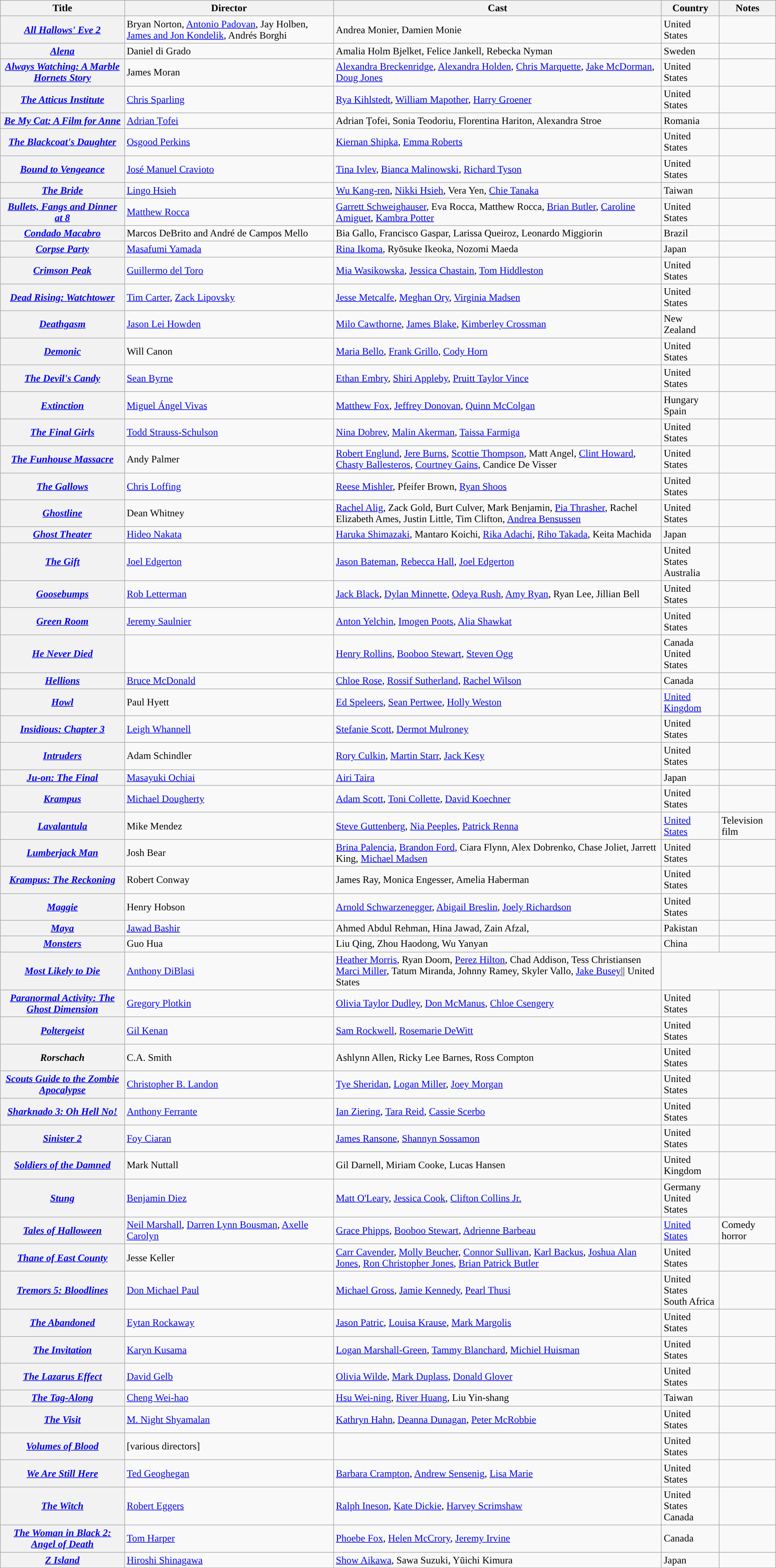<table class="wikitable sortable">
<tr>
<th scope="col">Title</th>
<th scope="col">Director</th>
<th scope="col" class="unsortable">Cast</th>
<th scope="col">Country</th>
<th scope="col" class="unsortable">Notes</th>
</tr>
<tr>
<th><em><a href='#'>All Hallows' Eve 2</a></em></th>
<td data-sort-value="Norton, Bryan">Bryan Norton, <a href='#'>Antonio Padovan</a>, Jay Holben, <a href='#'>James and Jon Kondelik</a>, Andrés Borghi</td>
<td>Andrea Monier, Damien Monie</td>
<td>United States</td>
<td></td>
</tr>
<tr>
<th><em><a href='#'>Alena</a></em></th>
<td data-sort-value="di Grado, Daniel">Daniel di Grado</td>
<td>Amalia Holm Bjelket, Felice Jankell, Rebecka Nyman</td>
<td>Sweden</td>
<td></td>
</tr>
<tr>
<th><em><a href='#'>Always Watching: A Marble Hornets Story</a></em></th>
<td>James Moran</td>
<td><a href='#'>Alexandra Breckenridge</a>, <a href='#'>Alexandra Holden</a>,  <a href='#'>Chris Marquette</a>, <a href='#'>Jake McDorman</a>, <a href='#'>Doug Jones</a></td>
<td>United States</td>
<td></td>
</tr>
<tr>
<th><em><a href='#'>The Atticus Institute</a></em></th>
<td data-sort-value="Sparling, Chris"><a href='#'>Chris Sparling</a></td>
<td><a href='#'>Rya Kihlstedt</a>, <a href='#'>William Mapother</a>, <a href='#'>Harry Groener</a></td>
<td>United States</td>
<td></td>
</tr>
<tr>
<th><em><a href='#'>Be My Cat: A Film for Anne</a></em></th>
<td data-sort-value="Țofei, Adrian"><a href='#'>Adrian Țofei</a></td>
<td>Adrian Țofei, Sonia Teodoriu, Florentina Hariton, Alexandra Stroe</td>
<td>Romania</td>
<td></td>
</tr>
<tr>
<th><strong><em><a href='#'>The Blackcoat's Daughter</a></em></strong></th>
<td data-sort-value="Perkins, Osgood"><a href='#'>Osgood Perkins</a></td>
<td><a href='#'>Kiernan Shipka</a>, <a href='#'>Emma Roberts</a></td>
<td>United States</td>
<td></td>
</tr>
<tr>
<th><em><a href='#'>Bound to Vengeance</a></em></th>
<td data-sort-value="Cravioto, Jose Manuel"><a href='#'>José Manuel Cravioto</a></td>
<td><a href='#'>Tina Ivlev</a>, <a href='#'>Bianca Malinowski</a>, <a href='#'>Richard Tyson</a></td>
<td>United States</td>
<td></td>
</tr>
<tr>
<th><em><a href='#'>The Bride</a></em></th>
<td data-sort-value="Hsieh, Lingo"><a href='#'>Lingo Hsieh</a></td>
<td><a href='#'>Wu Kang-ren</a>, <a href='#'>Nikki Hsieh</a>, Vera Yen, <a href='#'>Chie Tanaka</a></td>
<td>Taiwan</td>
<td></td>
</tr>
<tr>
<th><em><a href='#'>Bullets, Fangs and Dinner at 8</a></em></th>
<td data-sort-value="Rocca, Matthew"><a href='#'>Matthew Rocca</a></td>
<td><a href='#'>Garrett Schweighauser</a>, Eva Rocca, Matthew Rocca, <a href='#'>Brian Butler</a>, <a href='#'>Caroline Amiguet</a>, <a href='#'>Kambra Potter</a></td>
<td>United States</td>
<td></td>
</tr>
<tr>
<th><em><a href='#'>Condado Macabro</a></em></th>
<td data-sort-value="Yamada, Masafumi">Marcos DeBrito and André de Campos Mello</td>
<td>Bia Gallo, Francisco Gaspar, Larissa Queiroz, Leonardo Miggiorin</td>
<td>Brazil</td>
<td></td>
</tr>
<tr>
<th><em><a href='#'>Corpse Party</a></em></th>
<td data-sort-value="Yamada, Masafumi"><a href='#'>Masafumi Yamada</a></td>
<td><a href='#'>Rina Ikoma</a>, Ryōsuke Ikeoka, Nozomi Maeda</td>
<td>Japan</td>
<td></td>
</tr>
<tr>
<th><em><a href='#'>Crimson Peak</a></em></th>
<td data-sort-value="Del Toro, Guillermo"><a href='#'>Guillermo del Toro</a></td>
<td><a href='#'>Mia Wasikowska</a>, <a href='#'>Jessica Chastain</a>, <a href='#'>Tom Hiddleston</a></td>
<td>United States</td>
<td></td>
</tr>
<tr>
<th><em><a href='#'>Dead Rising: Watchtower</a></em></th>
<td data-sort-value="Carter, Tim"><a href='#'>Tim Carter</a>, <a href='#'>Zack Lipovsky</a></td>
<td><a href='#'>Jesse Metcalfe</a>, <a href='#'>Meghan Ory</a>, <a href='#'>Virginia Madsen</a></td>
<td>United States</td>
<td></td>
</tr>
<tr>
<th><em><a href='#'>Deathgasm</a></em></th>
<td data-sort-value="Howden, Jason Lei"><a href='#'>Jason Lei Howden</a></td>
<td><a href='#'>Milo Cawthorne</a>, <a href='#'>James Blake</a>, <a href='#'>Kimberley Crossman</a></td>
<td>New Zealand</td>
<td></td>
</tr>
<tr>
<th><em><a href='#'>Demonic</a></em></th>
<td data-sort-value="Canon, Will">Will Canon</td>
<td><a href='#'>Maria Bello</a>, <a href='#'>Frank Grillo</a>, <a href='#'>Cody Horn</a></td>
<td>United States</td>
<td></td>
</tr>
<tr>
<th><em><a href='#'>The Devil's Candy</a></em></th>
<td><a href='#'>Sean Byrne</a></td>
<td><a href='#'>Ethan Embry</a>, <a href='#'>Shiri Appleby</a>, <a href='#'>Pruitt Taylor Vince</a></td>
<td>United States</td>
<td></td>
</tr>
<tr>
<th><em><a href='#'>Extinction</a></em></th>
<td data-sort-value="Vivas, Miguel Ángel"><a href='#'>Miguel Ángel Vivas</a></td>
<td><a href='#'>Matthew Fox</a>, <a href='#'>Jeffrey Donovan</a>, <a href='#'>Quinn McColgan</a></td>
<td>Hungary<br>Spain</td>
<td></td>
</tr>
<tr>
<th><em><a href='#'>The Final Girls</a></em></th>
<td data-sort-value="Strauss-Schulson, Todd"><a href='#'>Todd Strauss-Schulson</a></td>
<td><a href='#'>Nina Dobrev</a>, <a href='#'>Malin Akerman</a>, <a href='#'>Taissa Farmiga</a></td>
<td>United States</td>
<td></td>
</tr>
<tr>
<th><em><a href='#'>The Funhouse Massacre</a></em></th>
<td data-sort-value>Andy Palmer</td>
<td><a href='#'>Robert Englund</a>, <a href='#'>Jere Burns</a>, <a href='#'>Scottie Thompson</a>, Matt Angel, <a href='#'>Clint Howard</a>, <a href='#'>Chasty Ballesteros</a>, <a href='#'>Courtney Gains</a>, Candice De Visser</td>
<td>United States</td>
</tr>
<tr>
<th><em><a href='#'>The Gallows</a></em></th>
<td data-sort-value="Loffing, Chris"><a href='#'>Chris Loffing</a></td>
<td><a href='#'>Reese Mishler</a>, Pfeifer Brown, <a href='#'>Ryan Shoos</a></td>
<td>United States</td>
<td></td>
</tr>
<tr>
<th><em><a href='#'>Ghostline</a></em></th>
<td>Dean Whitney</td>
<td><a href='#'>Rachel Alig</a>, Zack Gold, Burt Culver, Mark Benjamin, <a href='#'>Pia Thrasher</a>, Rachel Elizabeth Ames, Justin Little, Tim Clifton, <a href='#'>Andrea Bensussen</a></td>
<td>United States</td>
<td></td>
</tr>
<tr>
<th><em><a href='#'>Ghost Theater</a></em></th>
<td data-sort-value="Nakata, Hideo"><a href='#'>Hideo Nakata</a></td>
<td><a href='#'>Haruka Shimazaki</a>, Mantaro Koichi, <a href='#'>Rika Adachi</a>, <a href='#'>Riho Takada</a>, Keita Machida</td>
<td>Japan</td>
<td></td>
</tr>
<tr>
<th><em><a href='#'>The Gift</a></em></th>
<td data-sort-value="Edgerton, Joel"><a href='#'>Joel Edgerton</a></td>
<td><a href='#'>Jason Bateman</a>, <a href='#'>Rebecca Hall</a>, <a href='#'>Joel Edgerton</a></td>
<td>United States<br>Australia</td>
<td></td>
</tr>
<tr>
<th><em><a href='#'>Goosebumps</a></em></th>
<td data-sort-value="Letterman, Rob"><a href='#'>Rob Letterman</a></td>
<td><a href='#'>Jack Black</a>, <a href='#'>Dylan Minnette</a>, <a href='#'>Odeya Rush</a>, <a href='#'>Amy Ryan</a>, Ryan Lee, Jillian Bell</td>
<td>United States</td>
<td></td>
</tr>
<tr>
<th><em><a href='#'>Green Room</a></em></th>
<td><a href='#'>Jeremy Saulnier</a></td>
<td><a href='#'>Anton Yelchin</a>, <a href='#'>Imogen Poots</a>, <a href='#'>Alia Shawkat</a></td>
<td>United States</td>
<td></td>
</tr>
<tr>
<th><em><a href='#'>He Never Died</a></em></th>
<td></td>
<td><a href='#'>Henry Rollins</a>, <a href='#'>Booboo Stewart</a>, <a href='#'>Steven Ogg</a></td>
<td>Canada<br>United States</td>
<td></td>
</tr>
<tr>
<th><em><a href='#'>Hellions</a></em></th>
<td><a href='#'>Bruce McDonald</a></td>
<td><a href='#'>Chloe Rose</a>, <a href='#'>Rossif Sutherland</a>, <a href='#'>Rachel Wilson</a></td>
<td>Canada</td>
<td></td>
</tr>
<tr>
<th><em><a href='#'>Howl</a></em></th>
<td>Paul Hyett</td>
<td><a href='#'>Ed Speleers</a>, <a href='#'>Sean Pertwee</a>, <a href='#'>Holly Weston</a></td>
<td><a href='#'>United Kingdom</a></td>
<td></td>
</tr>
<tr>
<th><em><a href='#'>Insidious: Chapter 3</a></em></th>
<td data-sort-value="Whannell, Leigh"><a href='#'>Leigh Whannell</a></td>
<td><a href='#'>Stefanie Scott</a>, <a href='#'>Dermot Mulroney</a></td>
<td>United States</td>
<td></td>
</tr>
<tr>
<th><em><a href='#'>Intruders</a></em></th>
<td>Adam Schindler</td>
<td><a href='#'>Rory Culkin</a>, <a href='#'>Martin Starr</a>, <a href='#'>Jack Kesy</a></td>
<td>United States</td>
<td></td>
</tr>
<tr>
<th><em><a href='#'>Ju-on: The Final</a></em></th>
<td data-sort-value="Ochiai, Masayuki"><a href='#'>Masayuki Ochiai</a></td>
<td><a href='#'>Airi Taira</a></td>
<td>Japan</td>
<td></td>
</tr>
<tr>
<th><em><a href='#'>Krampus</a></em></th>
<td data-sort-value="Dougherty, Michael"><a href='#'>Michael Dougherty</a></td>
<td><a href='#'>Adam Scott</a>, <a href='#'>Toni Collette</a>, <a href='#'>David Koechner</a></td>
<td>United States</td>
<td></td>
</tr>
<tr>
<th><em><a href='#'>Lavalantula</a></em></th>
<td>Mike Mendez</td>
<td><a href='#'>Steve Guttenberg</a>, <a href='#'>Nia Peeples</a>, <a href='#'>Patrick Renna</a></td>
<td><a href='#'>United States</a></td>
<td>Television film</td>
</tr>
<tr>
<th><em><a href='#'>Lumberjack Man</a></em></th>
<td>Josh Bear</td>
<td><a href='#'>Brina Palencia</a>, <a href='#'>Brandon Ford</a>, Ciara Flynn, Alex Dobrenko, Chase Joliet, Jarrett King, <a href='#'>Michael Madsen</a></td>
<td>United States</td>
<td></td>
</tr>
<tr>
<th><em><a href='#'>Krampus: The Reckoning</a></em></th>
<td data-sort-value="Conway, Robert">Robert Conway</td>
<td>James Ray, Monica Engesser, Amelia Haberman</td>
<td>United States</td>
<td></td>
</tr>
<tr>
<th><em><a href='#'>Maggie</a></em></th>
<td data-sort-value="Hobson, Henry">Henry Hobson</td>
<td><a href='#'>Arnold Schwarzenegger</a>, <a href='#'>Abigail Breslin</a>, <a href='#'>Joely Richardson</a></td>
<td>United States</td>
<td></td>
</tr>
<tr>
<th><em><a href='#'>Maya</a></em></th>
<td data-sort-value="Bashir, Jawad"><a href='#'>Jawad Bashir</a></td>
<td>Ahmed Abdul Rehman, Hina Jawad, Zain Afzal,</td>
<td>Pakistan</td>
<td></td>
</tr>
<tr>
<th><em><a href='#'>Monsters</a></em></th>
<td>Guo Hua</td>
<td>Liu Qing, Zhou Haodong, Wu Yanyan</td>
<td>China</td>
<td></td>
</tr>
<tr>
<th><em><a href='#'>Most Likely to Die</a></em></th>
<td><a href='#'>Anthony DiBlasi</a></td>
<td><a href='#'>Heather Morris</a>, Ryan Doom, <a href='#'>Perez Hilton</a>, Chad Addison, Tess Christiansen<br><a href='#'>Marci Miller</a>, Tatum Miranda, Johnny Ramey, Skyler Vallo, <a href='#'>Jake Busey</a>|| United States</td>
</tr>
<tr>
<th><em><a href='#'>Paranormal Activity: The Ghost Dimension</a></em></th>
<td data-sort-value="Plotkin, Gregory"><a href='#'>Gregory Plotkin</a></td>
<td><a href='#'>Olivia Taylor Dudley</a>, <a href='#'>Don McManus</a>, <a href='#'>Chloe Csengery</a></td>
<td>United States</td>
<td></td>
</tr>
<tr>
<th><em><a href='#'>Poltergeist</a></em></th>
<td data-sort-value="Kenan, Gil"><a href='#'>Gil Kenan</a></td>
<td><a href='#'>Sam Rockwell</a>, <a href='#'>Rosemarie DeWitt</a></td>
<td>United States</td>
<td></td>
</tr>
<tr>
<th><em>Rorschach</em></th>
<td>C.A. Smith</td>
<td>Ashlynn Allen, Ricky Lee Barnes, Ross Compton</td>
<td>United States</td>
<td></td>
</tr>
<tr>
<th><em><a href='#'>Scouts Guide to the Zombie Apocalypse</a></em></th>
<td data-sort-value="Landon, Christopher B."><a href='#'>Christopher B. Landon</a></td>
<td><a href='#'>Tye Sheridan</a>, <a href='#'>Logan Miller</a>, <a href='#'>Joey Morgan</a></td>
<td>United States</td>
<td></td>
</tr>
<tr>
<th><em><a href='#'>Sharknado 3: Oh Hell No!</a></em></th>
<td data-sort-value="Ferrante, Anthony"><a href='#'>Anthony Ferrante</a></td>
<td><a href='#'>Ian Ziering</a>, <a href='#'>Tara Reid</a>, <a href='#'>Cassie Scerbo</a></td>
<td>United States</td>
<td></td>
</tr>
<tr>
<th><em><a href='#'>Sinister 2</a></em></th>
<td data-sort-value="Ciaran, Foy"><a href='#'>Foy Ciaran</a></td>
<td><a href='#'>James Ransone</a>, <a href='#'>Shannyn Sossamon</a></td>
<td>United States</td>
<td></td>
</tr>
<tr>
<th><em><a href='#'>Soldiers of the Damned</a></em></th>
<td data-sort-value="Nuttall, Mark">Mark Nuttall</td>
<td>Gil Darnell, Miriam Cooke, Lucas Hansen</td>
<td>United Kingdom</td>
<td></td>
</tr>
<tr>
<th><em><a href='#'>Stung</a></em></th>
<td data-sort-value="Diez, Benjamin"><a href='#'>Benjamin Diez</a></td>
<td><a href='#'>Matt O'Leary</a>, <a href='#'>Jessica Cook</a>, <a href='#'>Clifton Collins Jr.</a></td>
<td>Germany<br>United States</td>
<td></td>
</tr>
<tr>
<th><em><a href='#'>Tales of Halloween</a></em></th>
<td><a href='#'>Neil Marshall</a>, <a href='#'>Darren Lynn Bousman</a>, <a href='#'>Axelle Carolyn</a></td>
<td><a href='#'>Grace Phipps</a>, <a href='#'>Booboo Stewart</a>, <a href='#'>Adrienne Barbeau</a></td>
<td><a href='#'>United States</a></td>
<td>Comedy horror</td>
</tr>
<tr>
<th><strong><em><a href='#'>Thane of East County</a></em></strong></th>
<td>Jesse Keller</td>
<td><a href='#'>Carr Cavender</a>, <a href='#'>Molly Beucher</a>, <a href='#'>Connor Sullivan</a>, <a href='#'>Karl Backus</a>, <a href='#'>Joshua Alan Jones</a>, <a href='#'>Ron Christopher Jones</a>, <a href='#'>Brian Patrick Butler</a></td>
<td>United States</td>
<td></td>
</tr>
<tr>
<th><em><a href='#'>Tremors 5: Bloodlines</a></em></th>
<td data-sort-value="Paul, Michael, Don"><a href='#'>Don Michael Paul</a></td>
<td><a href='#'>Michael Gross</a>, <a href='#'>Jamie Kennedy</a>, <a href='#'>Pearl Thusi</a></td>
<td>United States<br>South Africa</td>
<td></td>
</tr>
<tr>
<th><em><a href='#'>The Abandoned</a></em></th>
<td data-sort-value="Rockaway, Eytan"><a href='#'>Eytan Rockaway</a></td>
<td><a href='#'>Jason Patric</a>, <a href='#'>Louisa Krause</a>, <a href='#'>Mark Margolis</a></td>
<td>United States</td>
<td></td>
</tr>
<tr>
<th><em><a href='#'>The Invitation</a></em></th>
<td><a href='#'>Karyn Kusama</a></td>
<td><a href='#'>Logan Marshall-Green</a>, <a href='#'>Tammy Blanchard</a>, <a href='#'>Michiel Huisman</a></td>
<td>United States</td>
<td></td>
</tr>
<tr>
<th><em><a href='#'>The Lazarus Effect</a></em></th>
<td data-sort-value="Gelb, David"><a href='#'>David Gelb</a></td>
<td><a href='#'>Olivia Wilde</a>, <a href='#'>Mark Duplass</a>, <a href='#'>Donald Glover</a></td>
<td>United States</td>
<td></td>
</tr>
<tr>
<th><em><a href='#'>The Tag-Along</a></em></th>
<td data-sort-value="Cheng, Wei-Hao"><a href='#'>Cheng Wei-hao</a></td>
<td><a href='#'>Hsu Wei-ning</a>, <a href='#'>River Huang</a>, Liu Yin-shang</td>
<td>Taiwan</td>
<td></td>
</tr>
<tr>
<th><em><a href='#'>The Visit</a></em></th>
<td data-sort-value="Shyamalan, M. Night"><a href='#'>M. Night Shyamalan</a></td>
<td><a href='#'>Kathryn Hahn</a>, <a href='#'>Deanna Dunagan</a>, <a href='#'>Peter McRobbie</a></td>
<td>United States</td>
<td></td>
</tr>
<tr>
<th><em><a href='#'>Volumes of Blood</a></em></th>
<td>[various directors]</td>
<td></td>
<td>United States</td>
<td></td>
</tr>
<tr>
<th><em><a href='#'>We Are Still Here</a></em></th>
<td data-sort-value="Geoghegan, Ted"><a href='#'>Ted Geoghegan</a></td>
<td><a href='#'>Barbara Crampton</a>, <a href='#'>Andrew Sensenig</a>, <a href='#'>Lisa Marie</a></td>
<td>United States</td>
<td></td>
</tr>
<tr>
<th><em><a href='#'>The Witch</a></em></th>
<td data-sort-value="Eggers, Robert"><a href='#'>Robert Eggers</a></td>
<td><a href='#'>Ralph Ineson</a>, <a href='#'>Kate Dickie</a>, <a href='#'>Harvey Scrimshaw</a></td>
<td>United States<br>Canada</td>
<td></td>
</tr>
<tr>
<th><em><a href='#'>The Woman in Black 2: Angel of Death</a></em></th>
<td data-sort-value="Harper, Tom"><a href='#'>Tom Harper</a></td>
<td><a href='#'>Phoebe Fox</a>, <a href='#'>Helen McCrory</a>, <a href='#'>Jeremy Irvine</a></td>
<td>Canada<br></td>
<td></td>
</tr>
<tr>
<th><em><a href='#'>Z Island</a></em></th>
<td data-sort-value="Shinagawa, Hiroshi"><a href='#'>Hiroshi Shinagawa</a></td>
<td><a href='#'>Show Aikawa</a>, Sawa Suzuki, Yūichi Kimura</td>
<td>Japan</td>
<td></td>
</tr>
</table>
